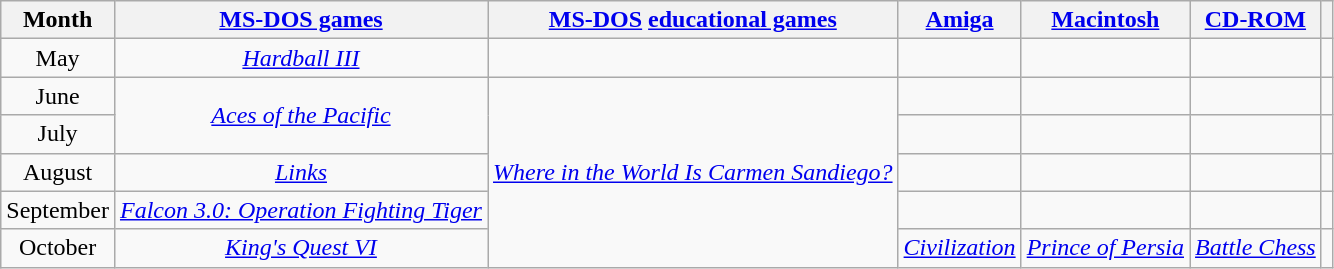<table class="wikitable sortable" style="text-align:center">
<tr>
<th>Month</th>
<th><a href='#'>MS-DOS games</a></th>
<th><a href='#'>MS-DOS</a> <a href='#'>educational games</a></th>
<th><a href='#'>Amiga</a></th>
<th><a href='#'>Macintosh</a></th>
<th><a href='#'>CD-ROM</a></th>
<th class="unsortable"></th>
</tr>
<tr>
<td>May</td>
<td><em><a href='#'>Hardball III</a></em></td>
<td></td>
<td></td>
<td></td>
<td></td>
<td></td>
</tr>
<tr>
<td>June</td>
<td rowspan="2"><em><a href='#'>Aces of the Pacific</a></em></td>
<td rowspan="5"><em><a href='#'>Where in the World Is Carmen Sandiego?</a></em></td>
<td></td>
<td></td>
<td></td>
<td></td>
</tr>
<tr>
<td>July</td>
<td></td>
<td></td>
<td></td>
<td></td>
</tr>
<tr>
<td>August</td>
<td><em><a href='#'>Links</a></em></td>
<td></td>
<td></td>
<td></td>
<td></td>
</tr>
<tr>
<td>September</td>
<td><em><a href='#'>Falcon 3.0: Operation Fighting Tiger</a></em></td>
<td></td>
<td></td>
<td></td>
<td></td>
</tr>
<tr>
<td>October</td>
<td><em><a href='#'>King's Quest VI</a></em></td>
<td><em><a href='#'>Civilization</a></em></td>
<td><em><a href='#'>Prince of Persia</a></em></td>
<td><em><a href='#'>Battle Chess</a></em></td>
<td></td>
</tr>
</table>
